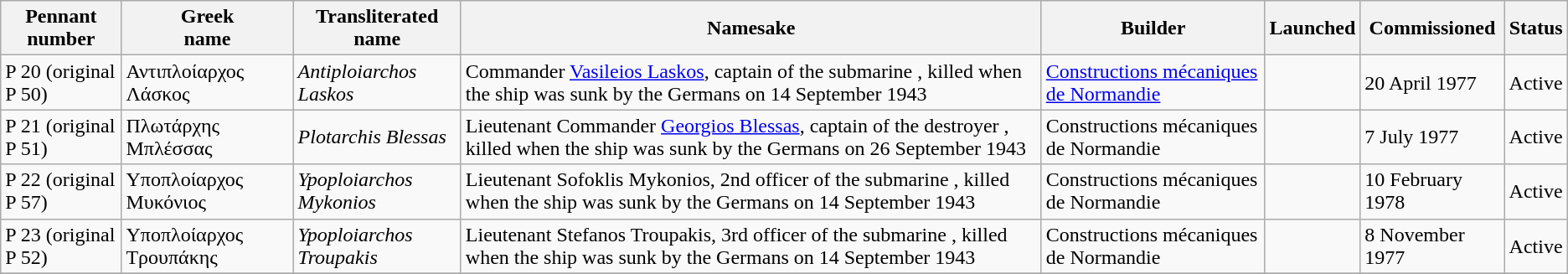<table class="wikitable">
<tr>
<th>Pennant<br> number</th>
<th>Greek<br>name</th>
<th>Transliterated<br>name</th>
<th>Namesake</th>
<th>Builder</th>
<th>Launched</th>
<th>Commissioned</th>
<th>Status</th>
</tr>
<tr>
<td>P 20 (original P 50)</td>
<td>Αντιπλοίαρχος Λάσκος</td>
<td><em>Antiploiarchos Laskos</em></td>
<td>Commander <a href='#'>Vasileios Laskos</a>, captain of the submarine , killed when the ship was sunk by the Germans on 14 September 1943</td>
<td><a href='#'>Constructions mécaniques de Normandie</a></td>
<td></td>
<td>20 April 1977</td>
<td>Active</td>
</tr>
<tr>
<td>P 21 (original P 51)</td>
<td>Πλωτάρχης Μπλέσσας</td>
<td><em>Plotarchis Blessas</em></td>
<td>Lieutenant Commander <a href='#'>Georgios Blessas</a>, captain of the destroyer , killed when the ship was sunk by the Germans on 26 September 1943</td>
<td>Constructions mécaniques de Normandie</td>
<td></td>
<td>7 July 1977</td>
<td>Active</td>
</tr>
<tr>
<td>P 22 (original P 57)</td>
<td>Υποπλοίαρχος Μυκόνιος</td>
<td><em>Ypoploiarchos Mykonios</em></td>
<td>Lieutenant Sofoklis Mykonios, 2nd officer of the submarine , killed when the ship was sunk by the Germans on 14 September 1943</td>
<td>Constructions mécaniques de Normandie</td>
<td></td>
<td>10 February 1978</td>
<td>Active</td>
</tr>
<tr>
<td>P 23 (original P 52)</td>
<td>Υποπλοίαρχος Τρουπάκης</td>
<td><em>Ypoploiarchos Troupakis</em></td>
<td>Lieutenant Stefanos Troupakis, 3rd officer of the submarine , killed when the ship was sunk by the Germans on 14 September 1943</td>
<td>Constructions mécaniques de Normandie</td>
<td></td>
<td>8 November 1977</td>
<td>Active</td>
</tr>
<tr>
</tr>
</table>
